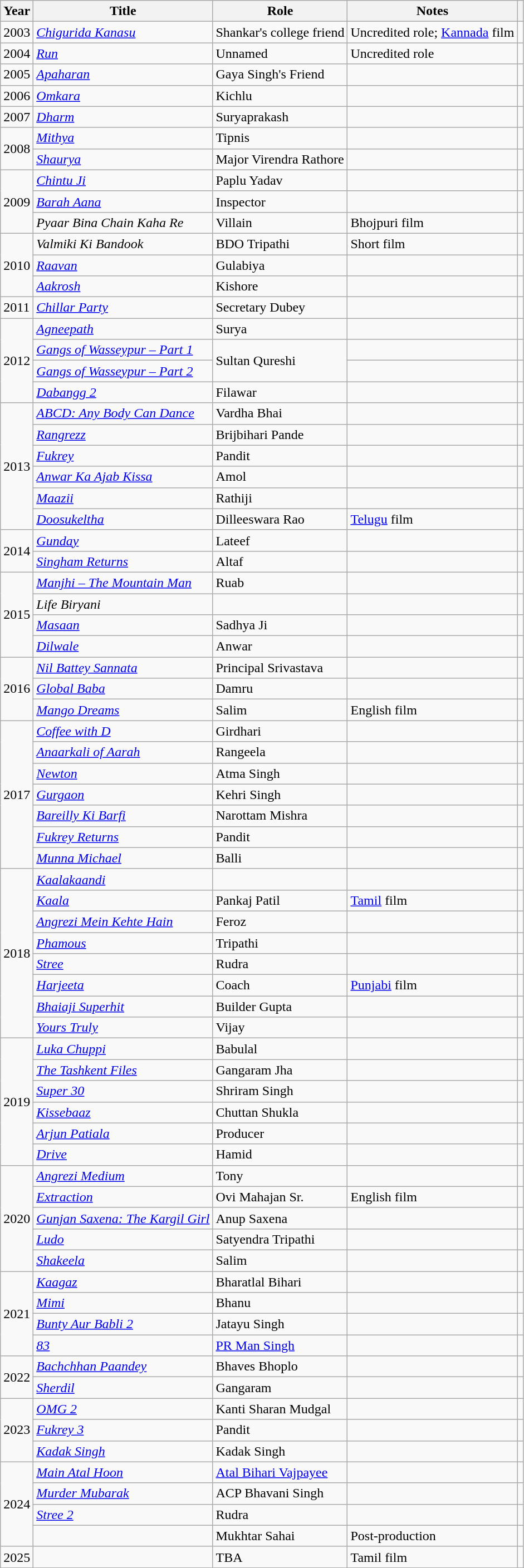<table class="wikitable sortable">
<tr>
<th scope="col">Year</th>
<th scope="col">Title</th>
<th scope="col">Role</th>
<th scope="col" class="unsortable">Notes</th>
<th scope="col" class="unsortable"></th>
</tr>
<tr>
<td>2003</td>
<td><em><a href='#'>Chigurida Kanasu</a></em></td>
<td>Shankar's college friend</td>
<td>Uncredited role; <a href='#'>Kannada</a> film</td>
<td></td>
</tr>
<tr>
<td>2004</td>
<td><em><a href='#'>Run</a></em></td>
<td>Unnamed</td>
<td>Uncredited role</td>
<td></td>
</tr>
<tr>
<td>2005</td>
<td><em><a href='#'>Apaharan</a></em></td>
<td>Gaya Singh's Friend</td>
<td></td>
<td></td>
</tr>
<tr>
<td>2006</td>
<td><em><a href='#'>Omkara</a></em></td>
<td>Kichlu</td>
<td></td>
<td></td>
</tr>
<tr>
<td>2007</td>
<td><em><a href='#'>Dharm</a></em></td>
<td>Suryaprakash</td>
<td></td>
<td></td>
</tr>
<tr>
<td rowspan="2">2008</td>
<td><em><a href='#'>Mithya</a></em></td>
<td>Tipnis</td>
<td></td>
<td></td>
</tr>
<tr>
<td><em><a href='#'>Shaurya</a></em></td>
<td>Major Virendra Rathore</td>
<td></td>
<td></td>
</tr>
<tr>
<td rowspan="3">2009</td>
<td><em><a href='#'>Chintu Ji</a></em></td>
<td>Paplu Yadav</td>
<td></td>
<td></td>
</tr>
<tr>
<td><em><a href='#'>Barah Aana</a></em></td>
<td>Inspector</td>
<td></td>
<td></td>
</tr>
<tr>
<td><em>Pyaar Bina Chain Kaha Re</em></td>
<td>Villain</td>
<td>Bhojpuri film</td>
<td></td>
</tr>
<tr>
<td rowspan="3">2010</td>
<td><em>Valmiki Ki Bandook</em></td>
<td>BDO Tripathi</td>
<td>Short film</td>
<td></td>
</tr>
<tr>
<td><em><a href='#'>Raavan</a></em></td>
<td>Gulabiya</td>
<td></td>
<td></td>
</tr>
<tr>
<td><em><a href='#'>Aakrosh</a></em></td>
<td>Kishore</td>
<td></td>
<td></td>
</tr>
<tr>
<td>2011</td>
<td><em><a href='#'>Chillar Party</a></em></td>
<td>Secretary Dubey</td>
<td></td>
<td></td>
</tr>
<tr>
<td rowspan="4">2012</td>
<td><em><a href='#'>Agneepath</a></em></td>
<td>Surya</td>
<td></td>
<td></td>
</tr>
<tr>
<td><em><a href='#'>Gangs of Wasseypur – Part 1</a></em></td>
<td rowspan="2">Sultan Qureshi</td>
<td></td>
<td></td>
</tr>
<tr>
<td><em><a href='#'>Gangs of Wasseypur – Part 2</a></em></td>
<td></td>
<td></td>
</tr>
<tr>
<td><em><a href='#'>Dabangg 2</a></em></td>
<td>Filawar</td>
<td></td>
<td></td>
</tr>
<tr>
<td rowspan="6">2013</td>
<td><em><a href='#'>ABCD: Any Body Can Dance</a></em></td>
<td>Vardha Bhai</td>
<td></td>
<td></td>
</tr>
<tr>
<td><em><a href='#'>Rangrezz</a></em></td>
<td>Brijbihari Pande</td>
<td></td>
<td></td>
</tr>
<tr>
<td><em><a href='#'>Fukrey</a></em></td>
<td>Pandit</td>
<td></td>
<td></td>
</tr>
<tr>
<td><em><a href='#'>Anwar Ka Ajab Kissa</a></em></td>
<td>Amol</td>
<td></td>
<td></td>
</tr>
<tr>
<td><em><a href='#'>Maazii</a></em></td>
<td>Rathiji</td>
<td></td>
<td></td>
</tr>
<tr>
<td><em><a href='#'>Doosukeltha</a></em></td>
<td>Dilleeswara Rao</td>
<td><a href='#'>Telugu</a> film</td>
<td></td>
</tr>
<tr>
<td rowspan="2">2014</td>
<td><em><a href='#'>Gunday</a></em></td>
<td>Lateef</td>
<td></td>
<td></td>
</tr>
<tr>
<td><em><a href='#'>Singham Returns</a></em></td>
<td>Altaf</td>
<td></td>
<td></td>
</tr>
<tr>
<td rowspan="4">2015</td>
<td><em><a href='#'>Manjhi – The Mountain Man</a></em></td>
<td>Ruab</td>
<td></td>
<td></td>
</tr>
<tr>
<td><em>Life Biryani</em></td>
<td></td>
<td></td>
<td></td>
</tr>
<tr>
<td><em><a href='#'>Masaan</a></em></td>
<td>Sadhya Ji</td>
<td></td>
<td></td>
</tr>
<tr>
<td><em><a href='#'>Dilwale</a></em></td>
<td>Anwar</td>
<td></td>
<td></td>
</tr>
<tr>
<td rowspan="3">2016</td>
<td><em><a href='#'>Nil Battey Sannata</a></em></td>
<td>Principal Srivastava</td>
<td></td>
<td></td>
</tr>
<tr>
<td><em><a href='#'>Global Baba</a></em></td>
<td>Damru</td>
<td></td>
<td></td>
</tr>
<tr>
<td><em><a href='#'>Mango Dreams</a></em></td>
<td>Salim</td>
<td>English film</td>
<td></td>
</tr>
<tr>
<td rowspan="7">2017</td>
<td><em><a href='#'>Coffee with D</a></em></td>
<td>Girdhari</td>
<td></td>
<td></td>
</tr>
<tr>
<td><em><a href='#'>Anaarkali of Aarah</a></em></td>
<td>Rangeela</td>
<td></td>
<td></td>
</tr>
<tr>
<td><em><a href='#'>Newton</a></em></td>
<td>Atma Singh</td>
<td></td>
<td></td>
</tr>
<tr>
<td><em><a href='#'>Gurgaon</a></em></td>
<td>Kehri Singh</td>
<td></td>
<td></td>
</tr>
<tr>
<td><em><a href='#'>Bareilly Ki Barfi</a></em></td>
<td>Narottam Mishra</td>
<td></td>
<td></td>
</tr>
<tr>
<td><em><a href='#'>Fukrey Returns</a></em></td>
<td>Pandit</td>
<td></td>
<td></td>
</tr>
<tr>
<td><em><a href='#'>Munna Michael</a></em></td>
<td>Balli</td>
<td></td>
<td></td>
</tr>
<tr>
<td rowspan="8">2018</td>
<td><em><a href='#'>Kaalakaandi</a></em></td>
<td></td>
<td></td>
<td></td>
</tr>
<tr>
<td><em><a href='#'>Kaala</a></em></td>
<td>Pankaj Patil</td>
<td><a href='#'>Tamil</a> film</td>
<td></td>
</tr>
<tr>
<td><em><a href='#'>Angrezi Mein Kehte Hain</a></em></td>
<td>Feroz</td>
<td></td>
<td></td>
</tr>
<tr>
<td><em><a href='#'>Phamous</a></em></td>
<td>Tripathi</td>
<td></td>
<td></td>
</tr>
<tr>
<td><em><a href='#'>Stree</a></em></td>
<td>Rudra</td>
<td></td>
<td></td>
</tr>
<tr>
<td><em><a href='#'>Harjeeta</a></em></td>
<td>Coach</td>
<td><a href='#'>Punjabi</a> film</td>
<td></td>
</tr>
<tr>
<td><em><a href='#'>Bhaiaji Superhit</a></em></td>
<td>Builder Gupta</td>
<td></td>
<td></td>
</tr>
<tr>
<td><em><a href='#'>Yours Truly</a></em></td>
<td>Vijay</td>
<td></td>
<td></td>
</tr>
<tr>
<td rowspan="6">2019</td>
<td><em><a href='#'>Luka Chuppi</a></em></td>
<td>Babulal</td>
<td></td>
<td></td>
</tr>
<tr>
<td><em><a href='#'>The Tashkent Files</a></em></td>
<td>Gangaram Jha</td>
<td></td>
<td></td>
</tr>
<tr>
<td><em><a href='#'>Super 30</a></em></td>
<td>Shriram Singh</td>
<td></td>
<td></td>
</tr>
<tr>
<td><em><a href='#'>Kissebaaz</a></em></td>
<td>Chuttan Shukla</td>
<td></td>
<td></td>
</tr>
<tr>
<td><em><a href='#'>Arjun Patiala</a></em></td>
<td>Producer</td>
<td></td>
<td></td>
</tr>
<tr>
<td><em><a href='#'>Drive</a></em></td>
<td>Hamid</td>
<td></td>
<td></td>
</tr>
<tr>
<td rowspan="5">2020</td>
<td><em><a href='#'>Angrezi Medium</a></em></td>
<td>Tony</td>
<td></td>
<td></td>
</tr>
<tr>
<td><em><a href='#'>Extraction</a></em></td>
<td>Ovi Mahajan Sr.</td>
<td>English film</td>
<td></td>
</tr>
<tr>
<td><em><a href='#'>Gunjan Saxena: The Kargil Girl</a></em></td>
<td>Anup Saxena</td>
<td></td>
<td></td>
</tr>
<tr>
<td><em><a href='#'>Ludo</a></em></td>
<td>Satyendra Tripathi</td>
<td></td>
<td></td>
</tr>
<tr>
<td><em><a href='#'>Shakeela</a></em></td>
<td>Salim</td>
<td></td>
<td></td>
</tr>
<tr>
<td rowspan="4">2021</td>
<td><em><a href='#'>Kaagaz</a></em></td>
<td>Bharatlal Bihari</td>
<td></td>
<td></td>
</tr>
<tr>
<td><em><a href='#'>Mimi</a></em></td>
<td>Bhanu</td>
<td></td>
<td></td>
</tr>
<tr>
<td><em><a href='#'>Bunty Aur Babli 2</a></em></td>
<td>Jatayu Singh</td>
<td></td>
<td></td>
</tr>
<tr>
<td><em><a href='#'>83</a></em></td>
<td><a href='#'>PR Man Singh</a></td>
<td></td>
<td></td>
</tr>
<tr>
<td rowspan="2">2022</td>
<td><em><a href='#'>Bachchhan Paandey</a></em></td>
<td>Bhaves Bhoplo</td>
<td></td>
<td></td>
</tr>
<tr>
<td><em><a href='#'>Sherdil</a></em></td>
<td>Gangaram</td>
<td></td>
<td></td>
</tr>
<tr>
<td rowspan="3">2023</td>
<td><em><a href='#'>OMG 2</a></em></td>
<td>Kanti Sharan Mudgal</td>
<td></td>
<td></td>
</tr>
<tr>
<td><em><a href='#'>Fukrey 3</a></em></td>
<td>Pandit</td>
<td></td>
<td></td>
</tr>
<tr>
<td><em><a href='#'>Kadak Singh</a></em></td>
<td>Kadak Singh</td>
<td></td>
<td></td>
</tr>
<tr>
<td rowspan=4>2024</td>
<td><em><a href='#'>Main Atal Hoon</a></em></td>
<td><a href='#'>Atal Bihari Vajpayee</a></td>
<td></td>
<td></td>
</tr>
<tr>
<td><em><a href='#'>Murder Mubarak</a></em></td>
<td>ACP Bhavani Singh</td>
<td></td>
<td></td>
</tr>
<tr>
<td><em><a href='#'>Stree 2</a></em></td>
<td>Rudra</td>
<td></td>
<td></td>
</tr>
<tr>
<td></td>
<td>Mukhtar Sahai</td>
<td>Post-production</td>
<td></td>
</tr>
<tr>
<td>2025</td>
<td></td>
<td>TBA</td>
<td>Tamil film</td>
<td></td>
</tr>
</table>
